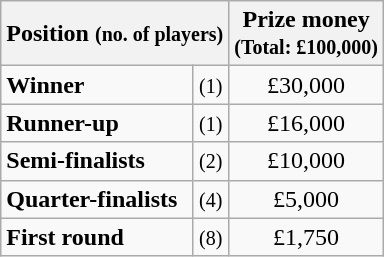<table class="wikitable">
<tr>
<th colspan=2>Position <small>(no. of players)</small></th>
<th>Prize money<br><small>(Total: £100,000)</small></th>
</tr>
<tr>
<td><strong>Winner</strong></td>
<td align=center><small>(1)</small></td>
<td align=center>£30,000</td>
</tr>
<tr>
<td><strong>Runner-up</strong></td>
<td align=center><small>(1)</small></td>
<td align=center>£16,000</td>
</tr>
<tr>
<td><strong>Semi-finalists</strong></td>
<td align=center><small>(2)</small></td>
<td align=center>£10,000</td>
</tr>
<tr>
<td><strong>Quarter-finalists</strong></td>
<td align=center><small>(4)</small></td>
<td align=center>£5,000</td>
</tr>
<tr>
<td><strong>First round</strong></td>
<td align=center><small>(8)</small></td>
<td align=center>£1,750</td>
</tr>
</table>
